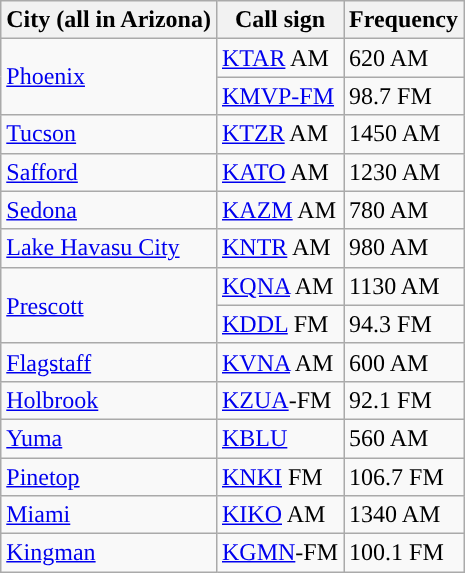<table class="wikitable">
<tr>
<th>City (all in Arizona)</th>
<th>Call sign</th>
<th>Frequency</th>
</tr>
<tr>
<td rowspan=2><a href='#'>Phoenix</a></td>
<td><a href='#'>KTAR</a> AM</td>
<td>620 AM</td>
</tr>
<tr>
<td><a href='#'>KMVP-FM</a></td>
<td>98.7 FM</td>
</tr>
<tr>
<td><a href='#'>Tucson</a></td>
<td><a href='#'>KTZR</a> AM</td>
<td>1450 AM</td>
</tr>
<tr>
<td><a href='#'>Safford</a></td>
<td><a href='#'>KATO</a> AM</td>
<td>1230 AM</td>
</tr>
<tr>
<td><a href='#'>Sedona</a></td>
<td><a href='#'>KAZM</a> AM</td>
<td>780 AM</td>
</tr>
<tr>
<td><a href='#'>Lake Havasu City</a></td>
<td><a href='#'>KNTR</a> AM</td>
<td>980 AM</td>
</tr>
<tr>
<td rowspan=2><a href='#'>Prescott</a></td>
<td><a href='#'>KQNA</a> AM</td>
<td>1130 AM</td>
</tr>
<tr>
<td><a href='#'>KDDL</a> FM</td>
<td>94.3 FM</td>
</tr>
<tr>
<td><a href='#'>Flagstaff</a></td>
<td><a href='#'>KVNA</a> AM</td>
<td>600 AM</td>
</tr>
<tr>
<td><a href='#'>Holbrook</a></td>
<td><a href='#'>KZUA</a>-FM</td>
<td>92.1 FM</td>
</tr>
<tr>
<td><a href='#'>Yuma</a></td>
<td><a href='#'>KBLU</a></td>
<td>560 AM</td>
</tr>
<tr>
<td><a href='#'>Pinetop</a></td>
<td><a href='#'>KNKI</a> FM</td>
<td>106.7 FM</td>
</tr>
<tr>
<td><a href='#'>Miami</a></td>
<td><a href='#'>KIKO</a> AM</td>
<td>1340 AM</td>
</tr>
<tr>
<td><a href='#'>Kingman</a></td>
<td><a href='#'>KGMN</a>-FM</td>
<td>100.1 FM</td>
</tr>
</table>
